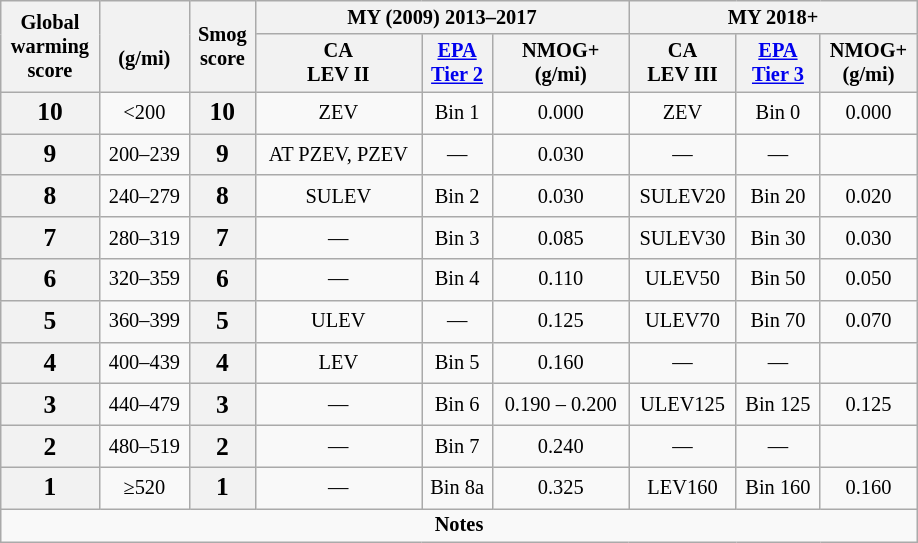<table class="wikitable collapsible floatright" style="width:45em;text-align:center;font-size:85%;">
<tr>
<th rowspan=2>Global<br>warming<br>score</th>
<th rowspan=2><br>(g/mi)</th>
<th rowspan=2>Smog<br>score</th>
<th colspan=3>MY (2009) 2013–2017</th>
<th colspan=3>MY 2018+</th>
</tr>
<tr>
<th>CA<br>LEV II</th>
<th><a href='#'>EPA<br>Tier 2</a></th>
<th>NMOG+<br>(g/mi)</th>
<th>CA<br>LEV III</th>
<th><a href='#'>EPA<br>Tier 3</a></th>
<th>NMOG+<br>(g/mi)</th>
</tr>
<tr>
<th style="font-size:125%;">10</th>
<td><200</td>
<th style="font-size:125%;">10</th>
<td>ZEV</td>
<td>Bin 1</td>
<td>0.000</td>
<td>ZEV</td>
<td>Bin 0</td>
<td>0.000</td>
</tr>
<tr>
<th style="font-size:125%;">9</th>
<td>200–239</td>
<th style="font-size:125%;">9</th>
<td>AT PZEV, PZEV</td>
<td>—</td>
<td>0.030</td>
<td>—</td>
<td>—</td>
<td></td>
</tr>
<tr>
<th style="font-size:125%;">8</th>
<td>240–279</td>
<th style="font-size:125%;">8</th>
<td>SULEV</td>
<td>Bin 2</td>
<td>0.030</td>
<td>SULEV20</td>
<td>Bin 20</td>
<td>0.020</td>
</tr>
<tr>
<th style="font-size:125%;">7</th>
<td>280–319</td>
<th style="font-size:125%;">7</th>
<td>—</td>
<td>Bin 3</td>
<td>0.085</td>
<td>SULEV30</td>
<td>Bin 30</td>
<td>0.030</td>
</tr>
<tr>
<th style="font-size:125%;">6</th>
<td>320–359</td>
<th style="font-size:125%;">6</th>
<td>—</td>
<td>Bin 4</td>
<td>0.110</td>
<td>ULEV50</td>
<td>Bin 50</td>
<td>0.050</td>
</tr>
<tr>
<th style="font-size:125%;">5</th>
<td>360–399</td>
<th style="font-size:125%;">5</th>
<td>ULEV</td>
<td>—</td>
<td>0.125</td>
<td>ULEV70</td>
<td>Bin 70</td>
<td>0.070</td>
</tr>
<tr>
<th style="font-size:125%;">4</th>
<td>400–439</td>
<th style="font-size:125%;">4</th>
<td>LEV</td>
<td>Bin 5</td>
<td>0.160</td>
<td>—</td>
<td>—</td>
<td></td>
</tr>
<tr>
<th style="font-size:125%;">3</th>
<td>440–479</td>
<th style="font-size:125%;">3</th>
<td>—</td>
<td>Bin 6</td>
<td>0.190 – 0.200</td>
<td>ULEV125</td>
<td>Bin 125</td>
<td>0.125</td>
</tr>
<tr>
<th style="font-size:125%;">2</th>
<td>480–519</td>
<th style="font-size:125%;">2</th>
<td>—</td>
<td>Bin 7</td>
<td>0.240</td>
<td>—</td>
<td>—</td>
<td></td>
</tr>
<tr>
<th style="font-size:125%;">1</th>
<td>≥520</td>
<th style="font-size:125%;">1</th>
<td>—</td>
<td>Bin 8a</td>
<td>0.325</td>
<td>LEV160</td>
<td>Bin 160</td>
<td>0.160</td>
</tr>
<tr>
<td colspan=9><strong>Notes</strong><br></td>
</tr>
</table>
